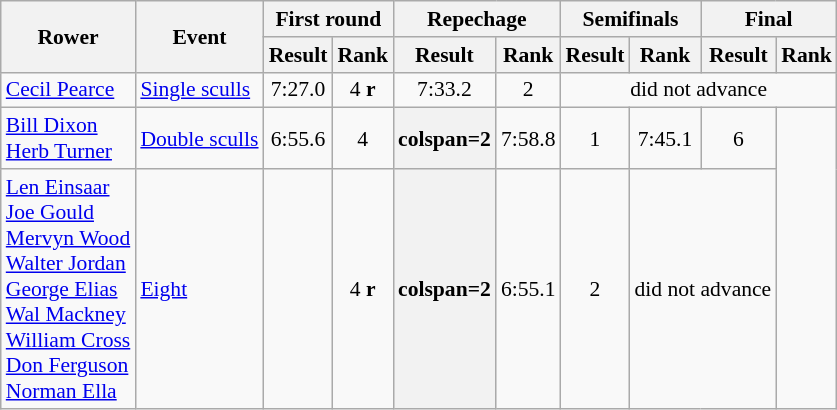<table class=wikitable style="font-size:90%">
<tr>
<th rowspan=2>Rower</th>
<th rowspan=2>Event</th>
<th colspan=2>First round</th>
<th colspan=2>Repechage</th>
<th colspan=2>Semifinals</th>
<th colspan=2>Final</th>
</tr>
<tr>
<th>Result</th>
<th>Rank</th>
<th>Result</th>
<th>Rank</th>
<th>Result</th>
<th>Rank</th>
<th>Result</th>
<th>Rank</th>
</tr>
<tr>
<td><a href='#'>Cecil Pearce</a></td>
<td><a href='#'>Single sculls</a></td>
<td align=center>7:27.0</td>
<td align=center>4 <strong>r</strong></td>
<td align=center>7:33.2</td>
<td align=center>2</td>
<td align=center colspan=4>did not advance</td>
</tr>
<tr>
<td><a href='#'>Bill Dixon</a> <br> <a href='#'>Herb Turner</a></td>
<td><a href='#'>Double sculls</a></td>
<td align=center>6:55.6</td>
<td align=center>4</td>
<th>colspan=2 </th>
<td align=center>7:58.8</td>
<td align=center>1</td>
<td align=center>7:45.1</td>
<td align=center>6</td>
</tr>
<tr>
<td><a href='#'>Len Einsaar</a> <br> <a href='#'>Joe Gould</a> <br> <a href='#'>Mervyn Wood</a> <br> <a href='#'>Walter Jordan</a> <br> <a href='#'>George Elias</a> <br> <a href='#'>Wal Mackney</a> <br> <a href='#'>William Cross</a> <br> <a href='#'>Don Ferguson</a> <br> <a href='#'>Norman Ella</a></td>
<td><a href='#'>Eight</a></td>
<td align=center></td>
<td align=center>4 <strong>r</strong></td>
<th>colspan=2 </th>
<td align=center>6:55.1</td>
<td align=center>2</td>
<td align=center colspan=2>did not advance</td>
</tr>
</table>
